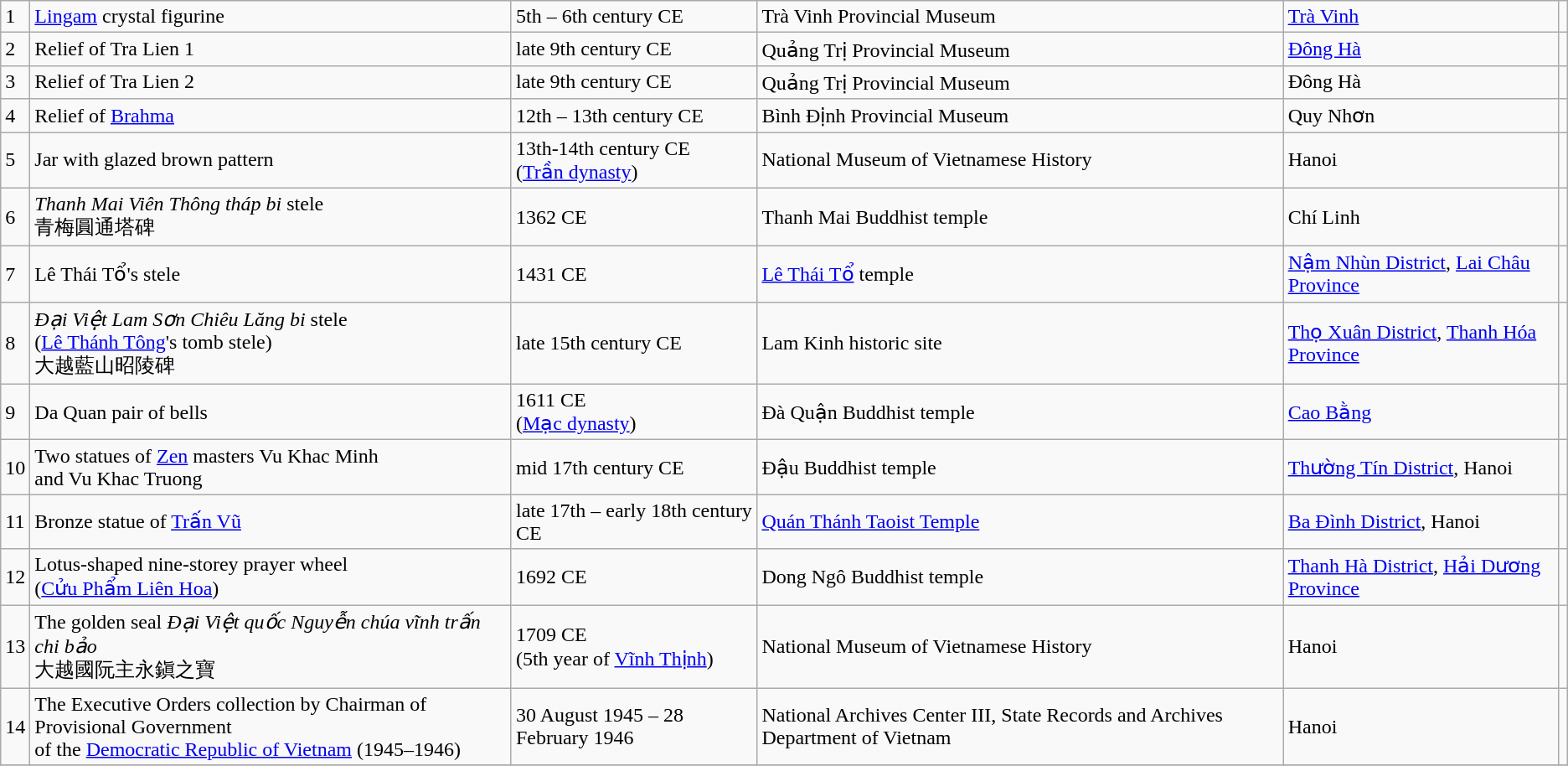<table class="wikitable">
<tr>
<td>1</td>
<td><a href='#'>Lingam</a> crystal figurine</td>
<td>5th – 6th century CE</td>
<td>Trà Vinh Provincial Museum</td>
<td><a href='#'>Trà Vinh</a></td>
<td></td>
</tr>
<tr>
<td>2</td>
<td>Relief of Tra Lien 1</td>
<td>late 9th century CE</td>
<td>Quảng Trị Provincial Museum</td>
<td><a href='#'>Đông Hà</a></td>
<td></td>
</tr>
<tr>
<td>3</td>
<td>Relief of Tra Lien 2</td>
<td>late 9th century CE</td>
<td>Quảng Trị Provincial Museum</td>
<td>Đông Hà</td>
<td></td>
</tr>
<tr>
<td>4</td>
<td>Relief of <a href='#'>Brahma</a></td>
<td>12th – 13th century CE</td>
<td>Bình Định Provincial Museum</td>
<td>Quy Nhơn</td>
<td></td>
</tr>
<tr>
<td>5</td>
<td>Jar with glazed brown pattern</td>
<td>13th-14th century CE<br> (<a href='#'>Trần dynasty</a>)</td>
<td>National Museum of Vietnamese History</td>
<td>Hanoi</td>
<td></td>
</tr>
<tr>
<td>6</td>
<td><em>Thanh Mai Viên Thông tháp bi</em> stele<br>青梅圓通塔碑</td>
<td>1362 CE</td>
<td>Thanh Mai Buddhist temple</td>
<td>Chí Linh</td>
<td></td>
</tr>
<tr>
<td>7</td>
<td>Lê Thái Tổ's stele</td>
<td>1431 CE</td>
<td><a href='#'>Lê Thái Tổ</a> temple</td>
<td><a href='#'>Nậm Nhùn District</a>, <a href='#'>Lai Châu Province</a></td>
<td></td>
</tr>
<tr>
<td>8</td>
<td><em>Đại Việt Lam Sơn Chiêu Lăng bi</em> stele<br>(<a href='#'>Lê Thánh Tông</a>'s tomb stele)<br>大越藍山昭陵碑</td>
<td>late 15th century CE</td>
<td>Lam Kinh historic site</td>
<td><a href='#'>Thọ Xuân District</a>, <a href='#'>Thanh Hóa Province</a></td>
<td></td>
</tr>
<tr>
<td>9</td>
<td>Da Quan pair of bells</td>
<td>1611 CE <br>(<a href='#'>Mạc dynasty</a>)</td>
<td>Đà Quận Buddhist temple</td>
<td><a href='#'>Cao Bằng</a></td>
<td></td>
</tr>
<tr>
<td>10</td>
<td>Two statues of <a href='#'>Zen</a> masters Vu Khac Minh <br> and Vu Khac Truong</td>
<td>mid 17th century CE</td>
<td>Đậu Buddhist temple</td>
<td><a href='#'>Thường Tín District</a>, Hanoi</td>
<td></td>
</tr>
<tr>
<td>11</td>
<td>Bronze statue of <a href='#'>Trấn Vũ</a></td>
<td>late 17th – early 18th century CE</td>
<td><a href='#'>Quán Thánh Taoist Temple</a></td>
<td><a href='#'>Ba Đình District</a>, Hanoi</td>
<td></td>
</tr>
<tr>
<td>12</td>
<td>Lotus-shaped nine-storey prayer wheel <br>(<a href='#'>Cửu Phẩm Liên Hoa</a>)</td>
<td>1692 CE</td>
<td>Dong Ngô Buddhist temple</td>
<td><a href='#'>Thanh Hà District</a>, <a href='#'>Hải Dương Province</a></td>
<td></td>
</tr>
<tr>
<td>13</td>
<td>The golden seal <em>Đại Việt quốc Nguyễn chúa vĩnh trấn chi bảo</em><br>大越國阮主永鎭之寶</td>
<td>1709 CE <br>(5th year of <a href='#'>Vĩnh Thịnh</a>)</td>
<td>National Museum of Vietnamese History</td>
<td>Hanoi</td>
<td></td>
</tr>
<tr>
<td>14</td>
<td>The Executive Orders collection by Chairman of Provisional Government <br>of the <a href='#'>Democratic Republic of Vietnam</a> (1945–1946)</td>
<td>30 August 1945 – 28 February 1946</td>
<td>National Archives Center III, State Records and Archives Department of Vietnam</td>
<td>Hanoi</td>
<td></td>
</tr>
<tr>
</tr>
</table>
